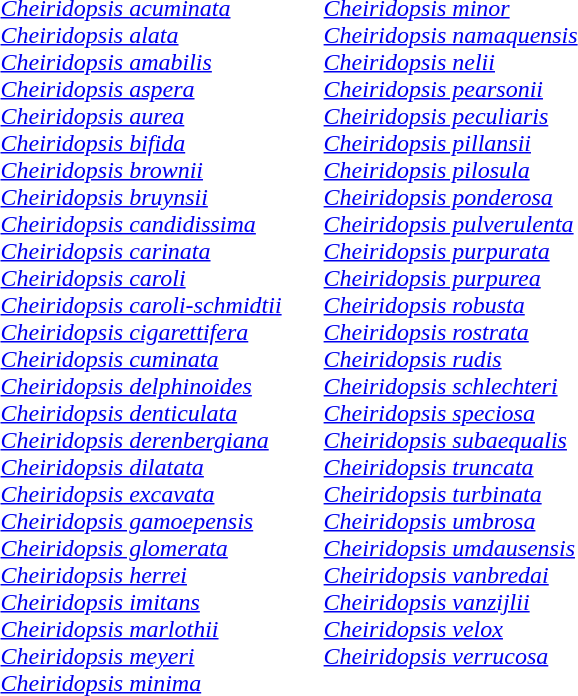<table>
<tr valign=top>
<td><br><em><a href='#'>Cheiridopsis acuminata</a></em><br>
<em><a href='#'>Cheiridopsis alata</a></em><br>
<em><a href='#'>Cheiridopsis amabilis</a></em><br>
<em><a href='#'>Cheiridopsis aspera</a></em><br>                          
<em><a href='#'>Cheiridopsis aurea</a></em><br>
<em><a href='#'>Cheiridopsis bifida</a></em><br>
<em><a href='#'>Cheiridopsis brownii</a></em><br>
<em><a href='#'>Cheiridopsis bruynsii</a></em><br> 
<em><a href='#'>Cheiridopsis candidissima</a></em><br>       
<em><a href='#'>Cheiridopsis carinata</a></em><br>
<em><a href='#'>Cheiridopsis caroli</a></em><br> 
<em><a href='#'>Cheiridopsis caroli-schmidtii</a></em>      <br>
<em><a href='#'>Cheiridopsis cigarettifera</a></em><br>    
<em><a href='#'>Cheiridopsis cuminata</a></em><br>                    
<em><a href='#'>Cheiridopsis delphinoides</a></em><br>
<em><a href='#'>Cheiridopsis denticulata</a></em><br>                  
<em><a href='#'>Cheiridopsis derenbergiana</a></em><br>
<em><a href='#'>Cheiridopsis dilatata</a></em><br>                     
<em><a href='#'>Cheiridopsis excavata</a></em><br>
<em><a href='#'>Cheiridopsis gamoepensis</a></em><br>
<em><a href='#'>Cheiridopsis glomerata</a></em><br>
<em><a href='#'>Cheiridopsis herrei</a></em><br>
<em><a href='#'>Cheiridopsis imitans</a></em><br>                        
<em><a href='#'>Cheiridopsis marlothii</a></em><br>
<em><a href='#'>Cheiridopsis meyeri</a></em><br>
<em><a href='#'>Cheiridopsis minima</a></em><br></td>
<td><br><em><a href='#'>Cheiridopsis minor</a></em><br>                       
<em><a href='#'>Cheiridopsis namaquensis</a></em><br>
<em><a href='#'>Cheiridopsis nelii</a></em><br>
<em><a href='#'>Cheiridopsis pearsonii</a></em><br> 
<em><a href='#'>Cheiridopsis peculiaris</a></em><br>   
<em><a href='#'>Cheiridopsis pillansii</a></em><br> 
<em><a href='#'>Cheiridopsis pilosula</a></em><br> 
<em><a href='#'>Cheiridopsis ponderosa</a></em><br>                
<em><a href='#'>Cheiridopsis pulverulenta</a></em><br>
<em><a href='#'>Cheiridopsis purpurata</a></em><br>
<em><a href='#'>Cheiridopsis purpurea</a></em><br>
<em><a href='#'>Cheiridopsis robusta</a></em><br>                       
<em><a href='#'>Cheiridopsis rostrata</a></em><br>
<em><a href='#'>Cheiridopsis rudis</a></em><br>                       
<em><a href='#'>Cheiridopsis schlechteri</a></em><br>
<em><a href='#'>Cheiridopsis speciosa</a></em><br>
<em><a href='#'>Cheiridopsis subaequalis</a></em><br>
<em><a href='#'>Cheiridopsis truncata </a></em><br>                          
<em><a href='#'>Cheiridopsis turbinata</a></em><br>
<em><a href='#'>Cheiridopsis umbrosa</a></em><br>
<em><a href='#'>Cheiridopsis umdausensis</a></em><br>  
<em><a href='#'>Cheiridopsis vanbredai</a></em><br>
<em><a href='#'>Cheiridopsis vanzijlii</a></em><br>
<em><a href='#'>Cheiridopsis velox</a></em><br>
<em><a href='#'>Cheiridopsis verrucosa</a></em><br></td>
</tr>
</table>
